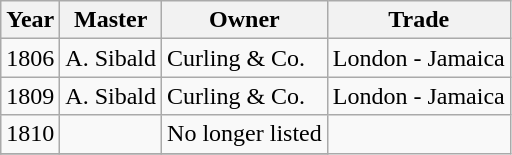<table class="sortable wikitable">
<tr>
<th>Year</th>
<th>Master</th>
<th>Owner</th>
<th>Trade</th>
</tr>
<tr>
<td>1806</td>
<td>A. Sibald</td>
<td>Curling & Co.</td>
<td>London - Jamaica</td>
</tr>
<tr>
<td>1809</td>
<td>A. Sibald</td>
<td>Curling & Co.</td>
<td>London - Jamaica</td>
</tr>
<tr>
<td>1810</td>
<td></td>
<td>No longer listed</td>
</tr>
<tr>
</tr>
</table>
